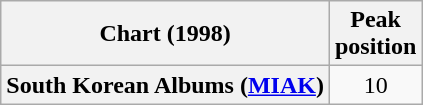<table class="wikitable plainrowheaders">
<tr>
<th>Chart (1998)</th>
<th>Peak<br>position</th>
</tr>
<tr>
<th scope="row">South Korean Albums (<a href='#'>MIAK</a>)</th>
<td style="text-align:center;">10</td>
</tr>
</table>
